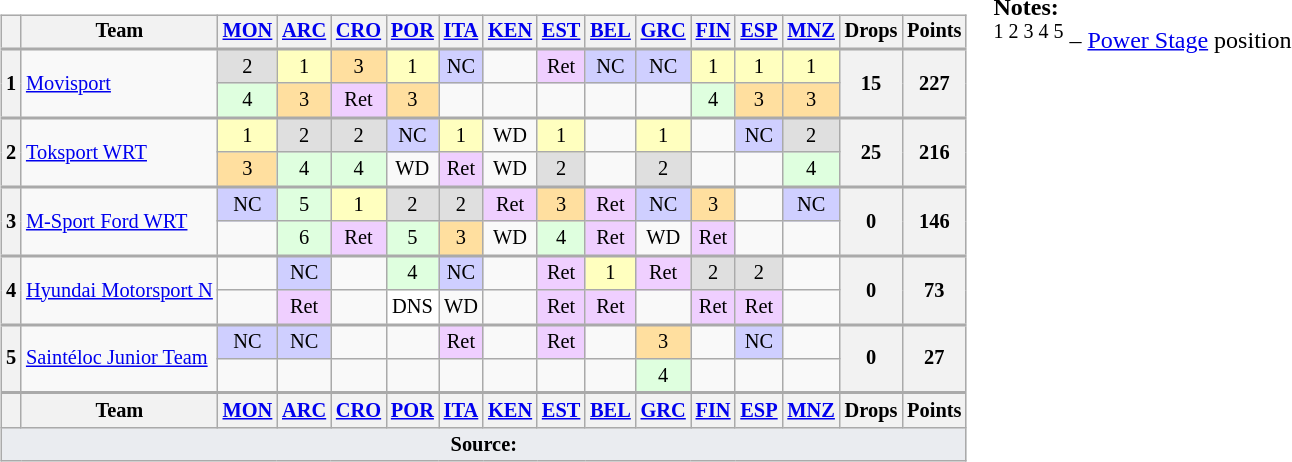<table>
<tr>
<td valign="top"><br><table class="wikitable" style="font-size: 85%; text-align: center">
<tr valign="top">
<th valign="middle"></th>
<th valign="middle">Team</th>
<th><a href='#'>MON</a><br></th>
<th><a href='#'>ARC</a><br></th>
<th><a href='#'>CRO</a><br></th>
<th><a href='#'>POR</a><br></th>
<th><a href='#'>ITA</a><br></th>
<th><a href='#'>KEN</a><br></th>
<th><a href='#'>EST</a><br></th>
<th><a href='#'>BEL</a><br></th>
<th><a href='#'>GRC</a><br></th>
<th><a href='#'>FIN</a><br></th>
<th><a href='#'>ESP</a><br></th>
<th><a href='#'>MNZ</a><br></th>
<th valign="middle">Drops</th>
<th valign="middle">Points</th>
</tr>
<tr style="border-top:2px solid #aaaaaa">
<th rowspan="2">1</th>
<td align="left" rowspan="2"> <a href='#'>Movisport</a></td>
<td style="background:#dfdfdf">2</td>
<td style="background:#ffffbf">1</td>
<td style="background:#ffdf9f">3</td>
<td style="background:#ffffbf">1</td>
<td style="background:#cfcfff">NC</td>
<td></td>
<td style="background:#efcfff">Ret</td>
<td style="background:#cfcfff">NC</td>
<td style="background:#cfcfff">NC</td>
<td style="background:#ffffbf">1</td>
<td style="background:#ffffbf">1</td>
<td style="background:#ffffbf">1</td>
<th rowspan="2">15</th>
<th rowspan="2">227</th>
</tr>
<tr>
<td style="background:#dfffdf">4</td>
<td style="background:#ffdf9f">3</td>
<td style="background:#efcfff">Ret</td>
<td style="background:#ffdf9f">3</td>
<td></td>
<td></td>
<td></td>
<td></td>
<td></td>
<td style="background:#dfffdf">4</td>
<td style="background:#ffdf9f">3</td>
<td style="background:#ffdf9f">3</td>
</tr>
<tr style="border-top:2px solid #aaaaaa">
<th rowspan="2">2</th>
<td align="left" rowspan="2" nowrap> <a href='#'>Toksport WRT</a></td>
<td style="background:#ffffbf">1</td>
<td style="background:#dfdfdf">2</td>
<td style="background:#dfdfdf">2</td>
<td style="background:#cfcfff">NC</td>
<td style="background:#ffffbf">1</td>
<td>WD</td>
<td style="background:#ffffbf">1</td>
<td></td>
<td style="background:#ffffbf">1</td>
<td></td>
<td style="background:#cfcfff">NC</td>
<td style="background:#dfdfdf">2</td>
<th rowspan="2">25</th>
<th rowspan="2">216</th>
</tr>
<tr>
<td style="background:#ffdf9f">3</td>
<td style="background:#dfffdf">4</td>
<td style="background:#dfffdf">4</td>
<td>WD</td>
<td style="background:#efcfff">Ret</td>
<td>WD</td>
<td style="background:#dfdfdf">2</td>
<td></td>
<td style="background:#dfdfdf">2</td>
<td></td>
<td></td>
<td style="background:#dfffdf">4</td>
</tr>
<tr style="border-top:2px solid #aaaaaa">
<th rowspan="2">3</th>
<td align="left" rowspan="2"> <a href='#'>M-Sport Ford WRT</a></td>
<td style="background:#cfcfff">NC</td>
<td style="background:#dfffdf">5</td>
<td style="background:#ffffbf">1</td>
<td style="background:#dfdfdf">2</td>
<td style="background:#dfdfdf">2</td>
<td style="background:#efcfff">Ret</td>
<td style="background:#ffdf9f">3</td>
<td style="background:#efcfff">Ret</td>
<td style="background:#cfcfff">NC</td>
<td style="background:#ffdf9f">3</td>
<td></td>
<td style="background:#cfcfff">NC</td>
<th rowspan="2">0</th>
<th rowspan="2">146</th>
</tr>
<tr>
<td></td>
<td style="background:#dfffdf">6</td>
<td style="background:#efcfff">Ret</td>
<td style="background:#dfffdf">5</td>
<td style="background:#ffdf9f">3</td>
<td>WD</td>
<td style="background:#dfffdf">4</td>
<td style="background:#efcfff">Ret</td>
<td>WD</td>
<td style="background:#efcfff">Ret</td>
<td></td>
<td></td>
</tr>
<tr style="border-top:2px solid #aaaaaa">
<th rowspan="2">4</th>
<td align="left" rowspan="2"> <a href='#'>Hyundai Motorsport N</a></td>
<td></td>
<td style="background:#cfcfff">NC</td>
<td></td>
<td style="background:#dfffdf">4</td>
<td style="background:#cfcfff">NC</td>
<td></td>
<td style="background:#efcfff">Ret</td>
<td style="background:#ffffbf">1</td>
<td style="background:#efcfff">Ret</td>
<td style="background:#dfdfdf">2</td>
<td style="background:#dfdfdf">2</td>
<td></td>
<th rowspan="2">0</th>
<th rowspan="2">73</th>
</tr>
<tr>
<td></td>
<td style="background:#efcfff">Ret</td>
<td></td>
<td style="background:#ffffff">DNS</td>
<td>WD</td>
<td></td>
<td style="background:#efcfff">Ret</td>
<td style="background:#efcfff">Ret</td>
<td></td>
<td style="background:#efcfff">Ret</td>
<td style="background:#efcfff">Ret</td>
<td></td>
</tr>
<tr style="border-top:2px solid #aaaaaa">
<th rowspan="2">5</th>
<td align="left" rowspan="2"> <a href='#'>Saintéloc Junior Team</a></td>
<td style="background:#cfcfff">NC</td>
<td style="background:#cfcfff">NC</td>
<td></td>
<td></td>
<td style="background:#efcfff">Ret</td>
<td></td>
<td style="background:#efcfff">Ret</td>
<td></td>
<td style="background:#ffdf9f">3</td>
<td></td>
<td style="background:#cfcfff">NC</td>
<td></td>
<th rowspan="2">0</th>
<th rowspan="2">27</th>
</tr>
<tr>
<td></td>
<td></td>
<td></td>
<td></td>
<td></td>
<td></td>
<td></td>
<td></td>
<td style="background:#dfffdf">4</td>
<td></td>
<td></td>
<td></td>
</tr>
<tr style="border-top:2px solid #aaaaaa">
<th valign="middle"></th>
<th valign="middle" nowrap>Team</th>
<th><a href='#'>MON</a><br></th>
<th><a href='#'>ARC</a><br></th>
<th><a href='#'>CRO</a><br></th>
<th><a href='#'>POR</a><br></th>
<th><a href='#'>ITA</a><br></th>
<th><a href='#'>KEN</a><br></th>
<th><a href='#'>EST</a><br></th>
<th><a href='#'>BEL</a><br></th>
<th><a href='#'>GRC</a><br></th>
<th><a href='#'>FIN</a><br></th>
<th><a href='#'>ESP</a><br></th>
<th><a href='#'>MNZ</a><br></th>
<th valign="middle">Drops</th>
<th valign="middle">Points</th>
</tr>
<tr>
<td colspan="16" style="background-color:#EAECF0;text-align:center"><strong>Source:</strong></td>
</tr>
</table>
</td>
<td valign="top"><br>
<span><strong>Notes:</strong><br><sup>1 2 3 4 5</sup> – <a href='#'>Power Stage</a> position</span></td>
</tr>
</table>
